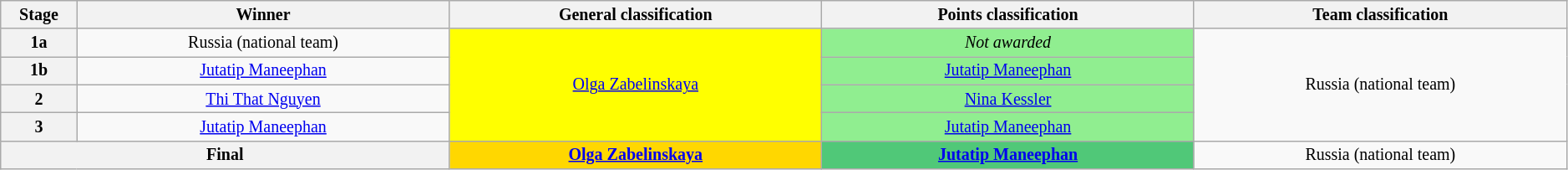<table class="wikitable" style="text-align: center; font-size:smaller;">
<tr>
<th style="width:2%;">Stage</th>
<th style="width:12.25%;">Winner</th>
<th style="width:12.25%;">General classification<br></th>
<th style="width:12.25%;">Points classification<br></th>
<th style="width:12.25%;">Team classification</th>
</tr>
<tr>
<th>1a</th>
<td>Russia (national team)</td>
<td style="background:yellow;" rowspan=4><a href='#'>Olga Zabelinskaya</a></td>
<td style="background:lightgreen;"><em>Not awarded</em></td>
<td rowspan=4>Russia (national team)</td>
</tr>
<tr>
<th>1b</th>
<td><a href='#'>Jutatip Maneephan</a></td>
<td style="background:lightgreen;"><a href='#'>Jutatip Maneephan</a></td>
</tr>
<tr>
<th>2</th>
<td><a href='#'>Thi That Nguyen</a></td>
<td style="background:lightgreen;"><a href='#'>Nina Kessler</a></td>
</tr>
<tr>
<th>3</th>
<td><a href='#'>Jutatip Maneephan</a></td>
<td style="background:lightgreen;"><a href='#'>Jutatip Maneephan</a></td>
</tr>
<tr>
<th colspan="2">Final</th>
<th style="background:gold;"><a href='#'>Olga Zabelinskaya</a></th>
<th style="background:#50c878;"><a href='#'>Jutatip Maneephan</a></th>
<td>Russia (national team)</td>
</tr>
</table>
